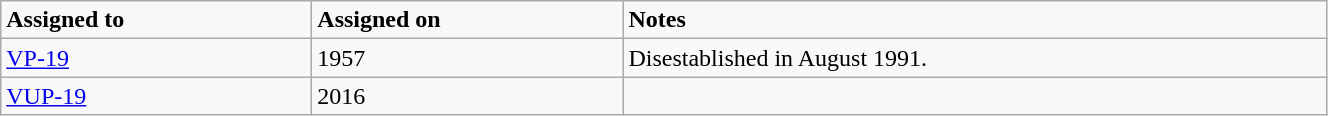<table class="wikitable" style="width: 70%;">
<tr>
<td style="width: 200px;"><strong>Assigned to</strong></td>
<td style="width: 200px;"><strong>Assigned on</strong></td>
<td><strong>Notes</strong></td>
</tr>
<tr>
<td><a href='#'>VP-19</a></td>
<td>1957</td>
<td>Disestablished in August 1991.</td>
</tr>
<tr>
<td><a href='#'>VUP-19</a></td>
<td>2016</td>
<td></td>
</tr>
</table>
